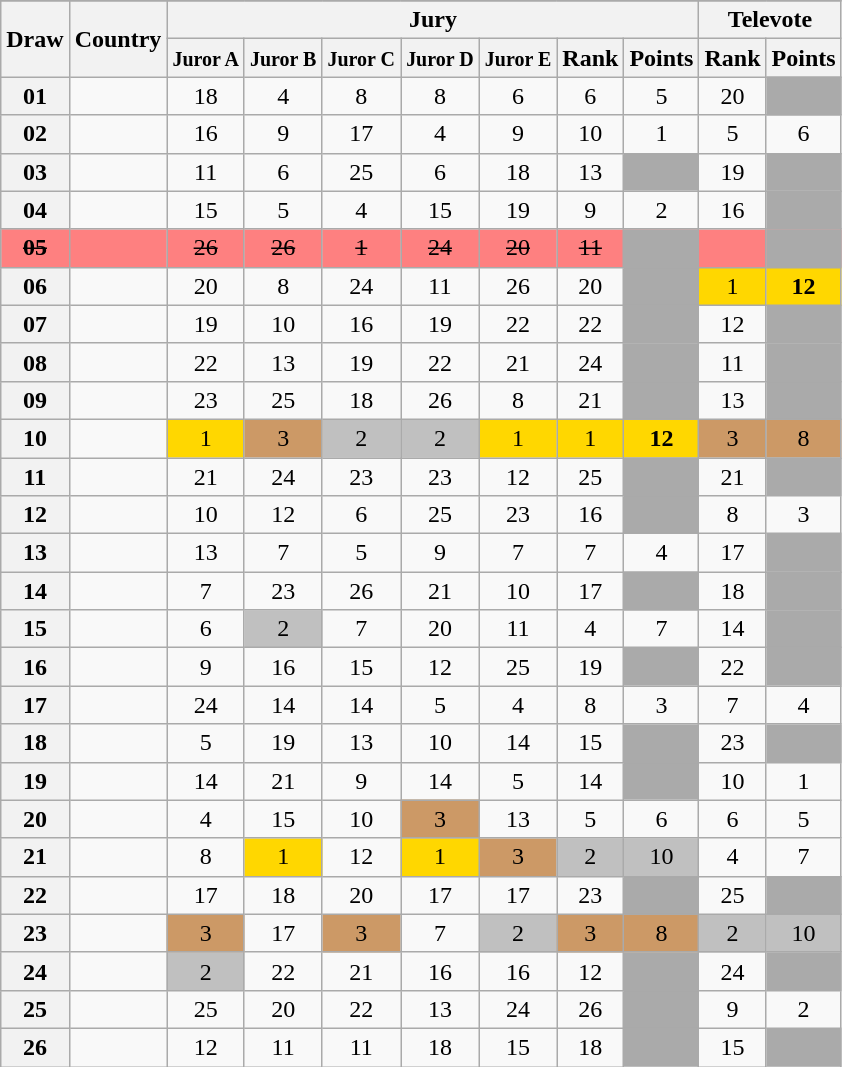<table class="sortable wikitable collapsible plainrowheaders" style="text-align:center;">
<tr>
</tr>
<tr>
<th scope="col" rowspan="2">Draw</th>
<th scope="col" rowspan="2">Country</th>
<th scope="col" colspan="7">Jury</th>
<th scope="col" colspan="2">Televote</th>
</tr>
<tr>
<th scope="col"><small>Juror A</small></th>
<th scope="col"><small>Juror B</small></th>
<th scope="col"><small>Juror C</small></th>
<th scope="col"><small>Juror D</small></th>
<th scope="col"><small>Juror E</small></th>
<th scope="col">Rank</th>
<th scope="col" class="unsortable">Points</th>
<th scope="col">Rank</th>
<th scope="col" class="unsortable">Points</th>
</tr>
<tr>
<th scope="row" style="text-align:center;">01</th>
<td style="text-align:left;"></td>
<td>18</td>
<td>4</td>
<td>8</td>
<td>8</td>
<td>6</td>
<td>6</td>
<td>5</td>
<td>20</td>
<td style="background:#AAAAAA;"></td>
</tr>
<tr>
<th scope="row" style="text-align:center;">02</th>
<td style="text-align:left;"></td>
<td>16</td>
<td>9</td>
<td>17</td>
<td>4</td>
<td>9</td>
<td>10</td>
<td>1</td>
<td>5</td>
<td>6</td>
</tr>
<tr>
<th scope="row" style="text-align:center;">03</th>
<td style="text-align:left;"></td>
<td>11</td>
<td>6</td>
<td>25</td>
<td>6</td>
<td>18</td>
<td>13</td>
<td style="background:#AAAAAA;"></td>
<td>19</td>
<td style="background:#AAAAAA;"></td>
</tr>
<tr>
<th scope="row" style="text-align:center;">04</th>
<td style="text-align:left;"></td>
<td>15</td>
<td>5</td>
<td>4</td>
<td>15</td>
<td>19</td>
<td>9</td>
<td>2</td>
<td>16</td>
<td style="background:#AAAAAA;"></td>
</tr>
<tr style="background:#FE8080">
<th scope="row" style="text-align:center; background:#FE8080"><s>05</s></th>
<td style="text-align:left;"><s></s> </td>
<td><s>26</s></td>
<td><s>26</s></td>
<td><s>1</s></td>
<td><s>24</s></td>
<td><s>20</s></td>
<td><s>11</s></td>
<td style="background:#AAAAAA;"></td>
<td></td>
<td style="background:#AAAAAA;"></td>
</tr>
<tr>
<th scope="row" style="text-align:center;">06</th>
<td style="text-align:left;"></td>
<td>20</td>
<td>8</td>
<td>24</td>
<td>11</td>
<td>26</td>
<td>20</td>
<td style="background:#AAAAAA;"></td>
<td style="background:gold;">1</td>
<td style="background:gold;"><strong>12</strong></td>
</tr>
<tr>
<th scope="row" style="text-align:center;">07</th>
<td style="text-align:left;"></td>
<td>19</td>
<td>10</td>
<td>16</td>
<td>19</td>
<td>22</td>
<td>22</td>
<td style="background:#AAAAAA;"></td>
<td>12</td>
<td style="background:#AAAAAA;"></td>
</tr>
<tr>
<th scope="row" style="text-align:center;">08</th>
<td style="text-align:left;"></td>
<td>22</td>
<td>13</td>
<td>19</td>
<td>22</td>
<td>21</td>
<td>24</td>
<td style="background:#AAAAAA;"></td>
<td>11</td>
<td style="background:#AAAAAA;"></td>
</tr>
<tr>
<th scope="row" style="text-align:center;">09</th>
<td style="text-align:left;"></td>
<td>23</td>
<td>25</td>
<td>18</td>
<td>26</td>
<td>8</td>
<td>21</td>
<td style="background:#AAAAAA;"></td>
<td>13</td>
<td style="background:#AAAAAA;"></td>
</tr>
<tr>
<th scope="row" style="text-align:center;">10</th>
<td style="text-align:left;"></td>
<td style="background:gold;">1</td>
<td style="background:#CC9966;">3</td>
<td style="background:silver;">2</td>
<td style="background:silver;">2</td>
<td style="background:gold;">1</td>
<td style="background:gold;">1</td>
<td style="background:gold;"><strong>12</strong></td>
<td style="background:#CC9966;">3</td>
<td style="background:#CC9966;">8</td>
</tr>
<tr>
<th scope="row" style="text-align:center;">11</th>
<td style="text-align:left;"></td>
<td>21</td>
<td>24</td>
<td>23</td>
<td>23</td>
<td>12</td>
<td>25</td>
<td style="background:#AAAAAA;"></td>
<td>21</td>
<td style="background:#AAAAAA;"></td>
</tr>
<tr>
<th scope="row" style="text-align:center;">12</th>
<td style="text-align:left;"></td>
<td>10</td>
<td>12</td>
<td>6</td>
<td>25</td>
<td>23</td>
<td>16</td>
<td style="background:#AAAAAA;"></td>
<td>8</td>
<td>3</td>
</tr>
<tr>
<th scope="row" style="text-align:center;">13</th>
<td style="text-align:left;"></td>
<td>13</td>
<td>7</td>
<td>5</td>
<td>9</td>
<td>7</td>
<td>7</td>
<td>4</td>
<td>17</td>
<td style="background:#AAAAAA;"></td>
</tr>
<tr>
<th scope="row" style="text-align:center;">14</th>
<td style="text-align:left;"></td>
<td>7</td>
<td>23</td>
<td>26</td>
<td>21</td>
<td>10</td>
<td>17</td>
<td style="background:#AAAAAA;"></td>
<td>18</td>
<td style="background:#AAAAAA;"></td>
</tr>
<tr>
<th scope="row" style="text-align:center;">15</th>
<td style="text-align:left;"></td>
<td>6</td>
<td style="background:silver;">2</td>
<td>7</td>
<td>20</td>
<td>11</td>
<td>4</td>
<td>7</td>
<td>14</td>
<td style="background:#AAAAAA;"></td>
</tr>
<tr>
<th scope="row" style="text-align:center;">16</th>
<td style="text-align:left;"></td>
<td>9</td>
<td>16</td>
<td>15</td>
<td>12</td>
<td>25</td>
<td>19</td>
<td style="background:#AAAAAA;"></td>
<td>22</td>
<td style="background:#AAAAAA;"></td>
</tr>
<tr>
<th scope="row" style="text-align:center;">17</th>
<td style="text-align:left;"></td>
<td>24</td>
<td>14</td>
<td>14</td>
<td>5</td>
<td>4</td>
<td>8</td>
<td>3</td>
<td>7</td>
<td>4</td>
</tr>
<tr>
<th scope="row" style="text-align:center;">18</th>
<td style="text-align:left;"></td>
<td>5</td>
<td>19</td>
<td>13</td>
<td>10</td>
<td>14</td>
<td>15</td>
<td style="background:#AAAAAA;"></td>
<td>23</td>
<td style="background:#AAAAAA;"></td>
</tr>
<tr>
<th scope="row" style="text-align:center;">19</th>
<td style="text-align:left;"></td>
<td>14</td>
<td>21</td>
<td>9</td>
<td>14</td>
<td>5</td>
<td>14</td>
<td style="background:#AAAAAA;"></td>
<td>10</td>
<td>1</td>
</tr>
<tr>
<th scope="row" style="text-align:center;">20</th>
<td style="text-align:left;"></td>
<td>4</td>
<td>15</td>
<td>10</td>
<td style="background:#CC9966;">3</td>
<td>13</td>
<td>5</td>
<td>6</td>
<td>6</td>
<td>5</td>
</tr>
<tr>
<th scope="row" style="text-align:center;">21</th>
<td style="text-align:left;"></td>
<td>8</td>
<td style="background:gold;">1</td>
<td>12</td>
<td style="background:gold;">1</td>
<td style="background:#CC9966;">3</td>
<td style="background:silver;">2</td>
<td style="background:silver;">10</td>
<td>4</td>
<td>7</td>
</tr>
<tr>
<th scope="row" style="text-align:center;">22</th>
<td style="text-align:left;"></td>
<td>17</td>
<td>18</td>
<td>20</td>
<td>17</td>
<td>17</td>
<td>23</td>
<td style="background:#AAAAAA;"></td>
<td>25</td>
<td style="background:#AAAAAA;"></td>
</tr>
<tr>
<th scope="row" style="text-align:center;">23</th>
<td style="text-align:left;"></td>
<td style="background:#CC9966;">3</td>
<td>17</td>
<td style="background:#CC9966;">3</td>
<td>7</td>
<td style="background:silver;">2</td>
<td style="background:#CC9966;">3</td>
<td style="background:#CC9966;">8</td>
<td style="background:silver;">2</td>
<td style="background:silver;">10</td>
</tr>
<tr>
<th scope="row" style="text-align:center;">24</th>
<td style="text-align:left;"></td>
<td style="background:silver;">2</td>
<td>22</td>
<td>21</td>
<td>16</td>
<td>16</td>
<td>12</td>
<td style="background:#AAAAAA;"></td>
<td>24</td>
<td style="background:#AAAAAA;"></td>
</tr>
<tr>
<th scope="row" style="text-align:center;">25</th>
<td style="text-align:left;"></td>
<td>25</td>
<td>20</td>
<td>22</td>
<td>13</td>
<td>24</td>
<td>26</td>
<td style="background:#AAAAAA;"></td>
<td>9</td>
<td>2</td>
</tr>
<tr>
<th scope="row" style="text-align:center;">26</th>
<td style="text-align:left;"></td>
<td>12</td>
<td>11</td>
<td>11</td>
<td>18</td>
<td>15</td>
<td>18</td>
<td style="background:#AAAAAA;"></td>
<td>15</td>
<td style="background:#AAAAAA;"></td>
</tr>
</table>
